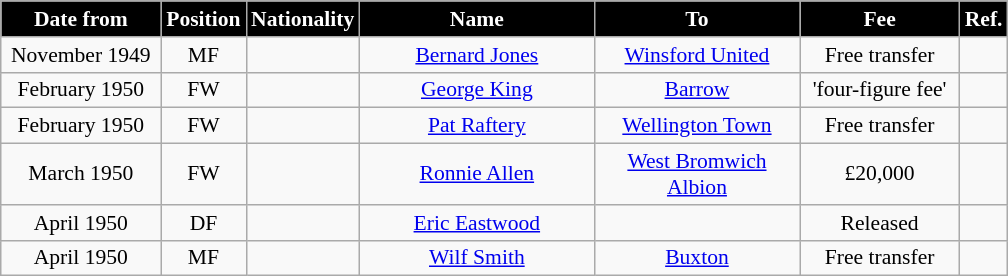<table class="wikitable" style="text-align:center; font-size:90%; ">
<tr>
<th style="background:#000000; color:white; width:100px;">Date from</th>
<th style="background:#000000; color:white; width:50px;">Position</th>
<th style="background:#000000; color:white; width:50px;">Nationality</th>
<th style="background:#000000; color:white; width:150px;">Name</th>
<th style="background:#000000; color:white; width:130px;">To</th>
<th style="background:#000000; color:white; width:100px;">Fee</th>
<th style="background:#000000; color:white; width:25px;">Ref.</th>
</tr>
<tr>
<td>November 1949</td>
<td>MF</td>
<td></td>
<td><a href='#'>Bernard Jones</a></td>
<td><a href='#'>Winsford United</a></td>
<td>Free transfer</td>
<td></td>
</tr>
<tr>
<td>February 1950</td>
<td>FW</td>
<td></td>
<td><a href='#'>George King</a></td>
<td><a href='#'>Barrow</a></td>
<td>'four-figure fee'</td>
<td></td>
</tr>
<tr>
<td>February 1950</td>
<td>FW</td>
<td></td>
<td><a href='#'>Pat Raftery</a></td>
<td><a href='#'>Wellington Town</a></td>
<td>Free transfer</td>
<td></td>
</tr>
<tr>
<td>March 1950</td>
<td>FW</td>
<td></td>
<td><a href='#'>Ronnie Allen</a></td>
<td><a href='#'>West Bromwich Albion</a></td>
<td>£20,000</td>
<td></td>
</tr>
<tr>
<td>April 1950</td>
<td>DF</td>
<td></td>
<td><a href='#'>Eric Eastwood</a></td>
<td></td>
<td>Released</td>
<td></td>
</tr>
<tr>
<td>April 1950</td>
<td>MF</td>
<td></td>
<td><a href='#'>Wilf Smith</a></td>
<td><a href='#'>Buxton</a></td>
<td>Free transfer</td>
<td></td>
</tr>
</table>
